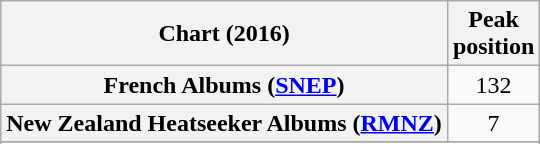<table class="wikitable sortable plainrowheaders" style="text-align:center">
<tr>
<th scope="col">Chart (2016)</th>
<th scope="col">Peak<br>position</th>
</tr>
<tr>
<th scope="row">French Albums (<a href='#'>SNEP</a>)</th>
<td>132</td>
</tr>
<tr>
<th scope="row">New Zealand Heatseeker Albums (<a href='#'>RMNZ</a>)</th>
<td>7</td>
</tr>
<tr>
</tr>
<tr>
</tr>
</table>
